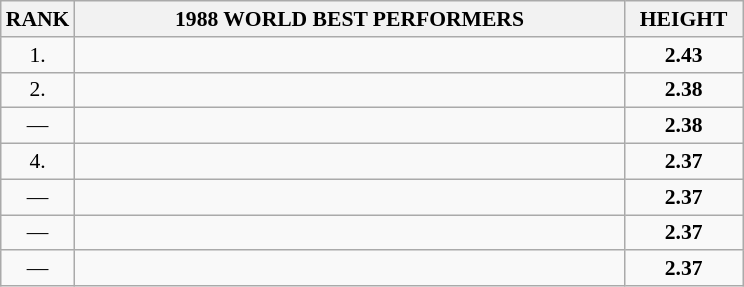<table class="wikitable" style="border-collapse: collapse; font-size: 90%;">
<tr>
<th>RANK</th>
<th align="center" style="width: 25em">1988 WORLD BEST PERFORMERS</th>
<th align="center" style="width: 5em">HEIGHT</th>
</tr>
<tr>
<td align="center">1.</td>
<td></td>
<td align="center"><strong>2.43</strong></td>
</tr>
<tr>
<td align="center">2.</td>
<td></td>
<td align="center"><strong>2.38</strong></td>
</tr>
<tr>
<td align="center">—</td>
<td></td>
<td align="center"><strong>2.38</strong></td>
</tr>
<tr>
<td align="center">4.</td>
<td></td>
<td align="center"><strong>2.37</strong></td>
</tr>
<tr>
<td align="center">—</td>
<td></td>
<td align="center"><strong>2.37</strong></td>
</tr>
<tr>
<td align="center">—</td>
<td></td>
<td align="center"><strong>2.37</strong></td>
</tr>
<tr>
<td align="center">—</td>
<td></td>
<td align="center"><strong>2.37</strong></td>
</tr>
</table>
